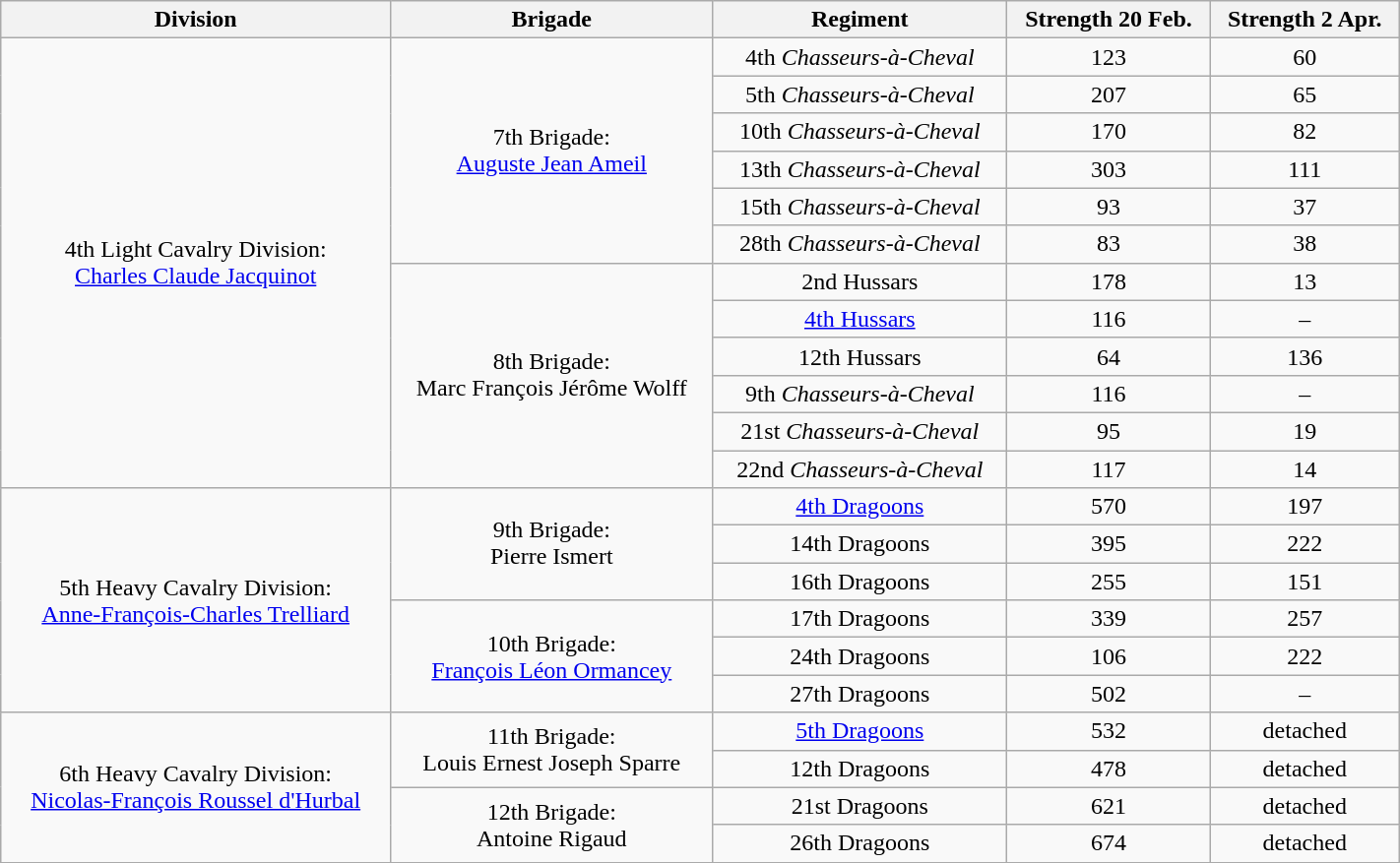<table class="wikitable" style="text-align:center; width:75%;">
<tr>
<th>Division</th>
<th>Brigade</th>
<th>Regiment</th>
<th>Strength 20 Feb.</th>
<th>Strength 2 Apr.</th>
</tr>
<tr>
<td ROWSPAN=12>4th Light Cavalry Division:<br><a href='#'>Charles Claude Jacquinot</a></td>
<td ROWSPAN=6>7th Brigade:<br><a href='#'>Auguste Jean Ameil</a></td>
<td>4th <em>Chasseurs-à-Cheval</em></td>
<td>123</td>
<td>60</td>
</tr>
<tr>
<td>5th <em>Chasseurs-à-Cheval</em></td>
<td>207</td>
<td>65</td>
</tr>
<tr>
<td>10th <em>Chasseurs-à-Cheval</em></td>
<td>170</td>
<td>82</td>
</tr>
<tr>
<td>13th <em>Chasseurs-à-Cheval</em></td>
<td>303</td>
<td>111</td>
</tr>
<tr>
<td>15th <em>Chasseurs-à-Cheval</em></td>
<td>93</td>
<td>37</td>
</tr>
<tr>
<td>28th <em>Chasseurs-à-Cheval</em></td>
<td>83</td>
<td>38</td>
</tr>
<tr>
<td ROWSPAN=6>8th Brigade:<br>Marc François Jérôme Wolff</td>
<td>2nd Hussars</td>
<td>178</td>
<td>13</td>
</tr>
<tr>
<td><a href='#'>4th Hussars</a></td>
<td>116</td>
<td>–</td>
</tr>
<tr>
<td>12th Hussars</td>
<td>64</td>
<td>136</td>
</tr>
<tr>
<td>9th <em>Chasseurs-à-Cheval</em></td>
<td>116</td>
<td>–</td>
</tr>
<tr>
<td>21st <em>Chasseurs-à-Cheval</em></td>
<td>95</td>
<td>19</td>
</tr>
<tr>
<td>22nd <em>Chasseurs-à-Cheval</em></td>
<td>117</td>
<td>14</td>
</tr>
<tr>
<td ROWSPAN=6>5th Heavy Cavalry Division:<br><a href='#'>Anne-François-Charles Trelliard</a></td>
<td ROWSPAN=3>9th Brigade:<br>Pierre Ismert</td>
<td><a href='#'>4th Dragoons</a></td>
<td>570</td>
<td>197</td>
</tr>
<tr>
<td>14th Dragoons</td>
<td>395</td>
<td>222</td>
</tr>
<tr>
<td>16th Dragoons</td>
<td>255</td>
<td>151</td>
</tr>
<tr>
<td ROWSPAN=3>10th Brigade:<br><a href='#'>François Léon Ormancey</a></td>
<td>17th Dragoons</td>
<td>339</td>
<td>257</td>
</tr>
<tr>
<td>24th Dragoons</td>
<td>106</td>
<td>222</td>
</tr>
<tr>
<td>27th Dragoons</td>
<td>502</td>
<td>–</td>
</tr>
<tr>
<td ROWSPAN=4>6th Heavy Cavalry Division:<br><a href='#'>Nicolas-François Roussel d'Hurbal</a></td>
<td ROWSPAN=2>11th Brigade:<br>Louis Ernest Joseph Sparre</td>
<td><a href='#'>5th Dragoons</a></td>
<td>532</td>
<td>detached</td>
</tr>
<tr>
<td>12th Dragoons</td>
<td>478</td>
<td>detached</td>
</tr>
<tr>
<td ROWSPAN=2>12th Brigade:<br>Antoine Rigaud</td>
<td>21st Dragoons</td>
<td>621</td>
<td>detached</td>
</tr>
<tr>
<td>26th Dragoons</td>
<td>674</td>
<td>detached</td>
</tr>
<tr>
</tr>
</table>
